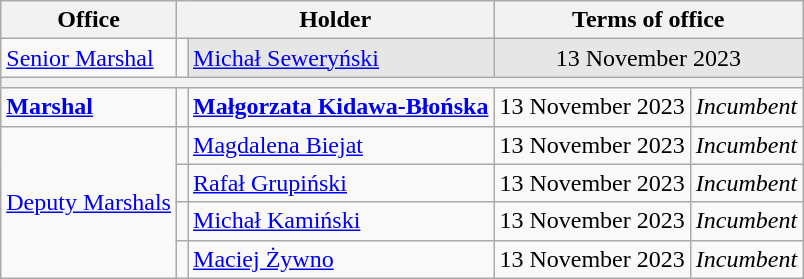<table class="wikitable" style="text-align: center;">
<tr>
<th>Office</th>
<th colspan="2">Holder</th>
<th colspan="2">Terms of office</th>
</tr>
<tr>
<td style="text-align: left;"><a href='#'>Senior Marshal</a></td>
<td></td>
<td style="background: #E6E6E6; text-align: left;"><a href='#'>Michał Seweryński</a></td>
<td colspan="2" style="background: #E6E6E6;">13 November 2023</td>
</tr>
<tr>
<th colspan="5" heigh=1em></th>
</tr>
<tr>
<td style="text-align: left;"><a href='#'><strong>Marshal</strong></a></td>
<td></td>
<td style="text-align: left;"><strong><a href='#'>Małgorzata Kidawa-Błońska</a></strong></td>
<td>13 November 2023</td>
<td><em>Incumbent</em></td>
</tr>
<tr>
<td style="text-align: left;" rowspan="4"><a href='#'>Deputy Marshals</a></td>
<td></td>
<td style="text-align: left;"><a href='#'>Magdalena Biejat</a></td>
<td>13 November 2023</td>
<td><em>Incumbent</em></td>
</tr>
<tr>
<td></td>
<td style="text-align: left;"><a href='#'>Rafał Grupiński</a></td>
<td>13 November 2023</td>
<td><em>Incumbent</em></td>
</tr>
<tr>
<td></td>
<td style="text-align: left;"><a href='#'>Michał Kamiński</a></td>
<td>13 November 2023</td>
<td><em>Incumbent</em></td>
</tr>
<tr>
<td></td>
<td style="text-align: left;"><a href='#'>Maciej Żywno</a></td>
<td>13 November 2023</td>
<td><em>Incumbent</em></td>
</tr>
</table>
